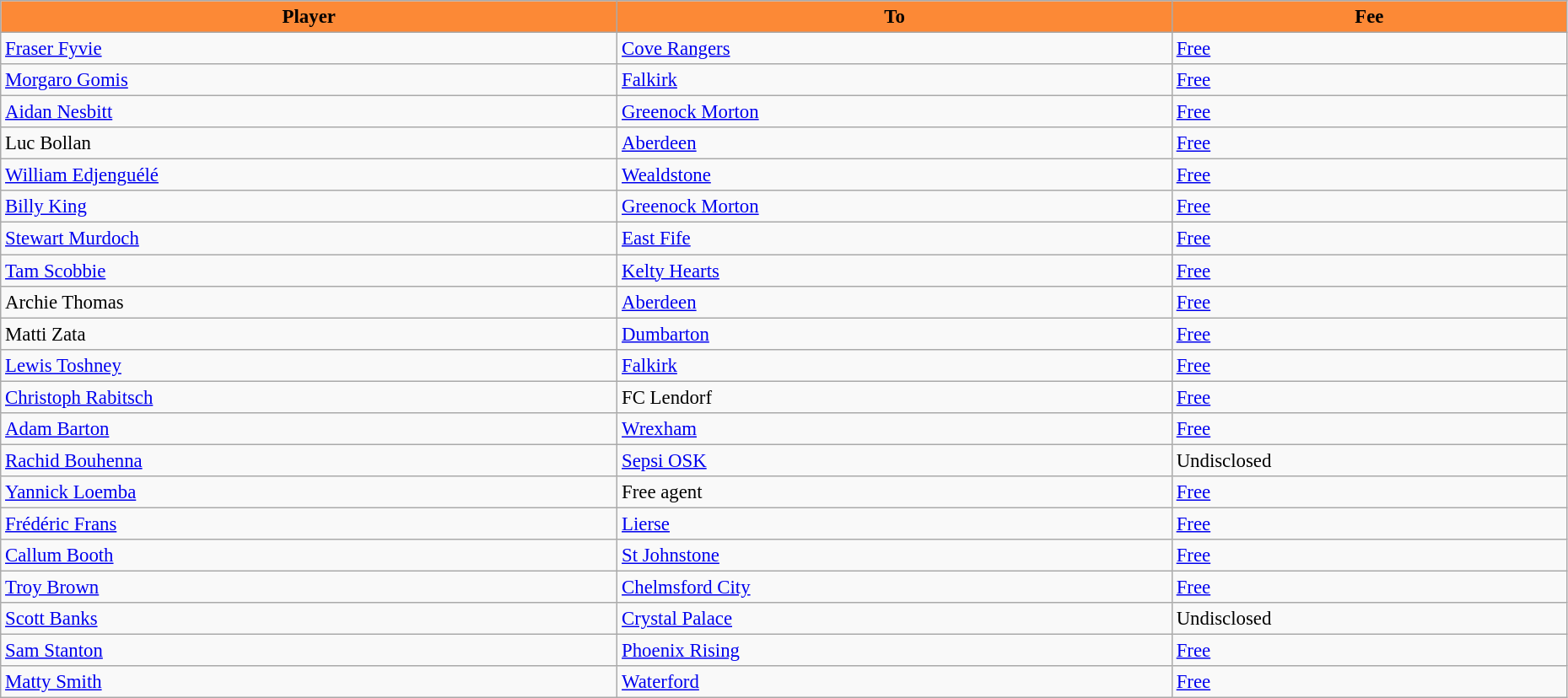<table class="wikitable" style="text-align:left; font-size:95%;width:98%;">
<tr>
<th style="background:#FC8936; color:black;">Player</th>
<th style="background:#FC8936; color:black;">To</th>
<th style="background:#FC8936; color:black;">Fee</th>
</tr>
<tr>
<td> <a href='#'>Fraser Fyvie</a></td>
<td> <a href='#'>Cove Rangers</a></td>
<td><a href='#'>Free</a></td>
</tr>
<tr>
<td> <a href='#'>Morgaro Gomis</a></td>
<td> <a href='#'>Falkirk</a></td>
<td><a href='#'>Free</a></td>
</tr>
<tr>
<td> <a href='#'>Aidan Nesbitt</a></td>
<td> <a href='#'>Greenock Morton</a></td>
<td><a href='#'>Free</a></td>
</tr>
<tr>
<td> Luc Bollan</td>
<td> <a href='#'>Aberdeen</a></td>
<td><a href='#'>Free</a></td>
</tr>
<tr>
<td> <a href='#'>William Edjenguélé</a></td>
<td> <a href='#'>Wealdstone</a></td>
<td><a href='#'>Free</a></td>
</tr>
<tr>
<td> <a href='#'>Billy King</a></td>
<td> <a href='#'>Greenock Morton</a></td>
<td><a href='#'>Free</a></td>
</tr>
<tr>
<td> <a href='#'>Stewart Murdoch</a></td>
<td> <a href='#'>East Fife</a></td>
<td><a href='#'>Free</a></td>
</tr>
<tr>
<td> <a href='#'>Tam Scobbie</a></td>
<td> <a href='#'>Kelty Hearts</a></td>
<td><a href='#'>Free</a></td>
</tr>
<tr>
<td> Archie Thomas</td>
<td> <a href='#'>Aberdeen</a></td>
<td><a href='#'>Free</a></td>
</tr>
<tr>
<td> Matti Zata</td>
<td> <a href='#'>Dumbarton</a></td>
<td><a href='#'>Free</a></td>
</tr>
<tr>
<td> <a href='#'>Lewis Toshney</a></td>
<td> <a href='#'>Falkirk</a></td>
<td><a href='#'>Free</a></td>
</tr>
<tr>
<td> <a href='#'>Christoph Rabitsch</a></td>
<td> FC Lendorf</td>
<td><a href='#'>Free</a></td>
</tr>
<tr>
<td> <a href='#'>Adam Barton</a></td>
<td> <a href='#'>Wrexham</a></td>
<td><a href='#'>Free</a></td>
</tr>
<tr>
<td> <a href='#'>Rachid Bouhenna</a></td>
<td> <a href='#'>Sepsi OSK</a></td>
<td>Undisclosed</td>
</tr>
<tr>
<td> <a href='#'>Yannick Loemba</a></td>
<td>Free agent</td>
<td><a href='#'>Free</a></td>
</tr>
<tr>
<td> <a href='#'>Frédéric Frans</a></td>
<td> <a href='#'>Lierse</a></td>
<td><a href='#'>Free</a></td>
</tr>
<tr>
<td> <a href='#'>Callum Booth</a></td>
<td> <a href='#'>St Johnstone</a></td>
<td><a href='#'>Free</a></td>
</tr>
<tr>
<td> <a href='#'>Troy Brown</a></td>
<td> <a href='#'>Chelmsford City</a></td>
<td><a href='#'>Free</a></td>
</tr>
<tr>
<td> <a href='#'>Scott Banks</a></td>
<td> <a href='#'>Crystal Palace</a></td>
<td>Undisclosed</td>
</tr>
<tr>
<td> <a href='#'>Sam Stanton</a></td>
<td> <a href='#'>Phoenix Rising</a></td>
<td><a href='#'>Free</a></td>
</tr>
<tr>
<td> <a href='#'>Matty Smith</a></td>
<td> <a href='#'>Waterford</a></td>
<td><a href='#'>Free</a></td>
</tr>
</table>
